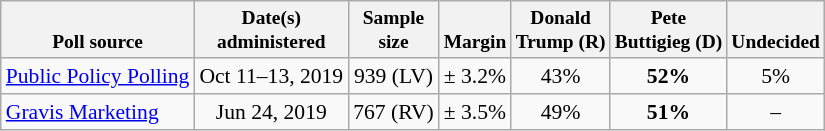<table class="wikitable" style="font-size:90%;text-align:center;">
<tr valign=bottom style="font-size:90%;">
<th>Poll source</th>
<th>Date(s)<br>administered</th>
<th>Sample<br>size</th>
<th>Margin<br></th>
<th>Donald<br>Trump (R)</th>
<th>Pete<br>Buttigieg (D)</th>
<th>Undecided</th>
</tr>
<tr>
<td style="text-align:left;"><a href='#'>Public Policy Polling</a></td>
<td>Oct 11–13, 2019</td>
<td>939 (LV)</td>
<td>± 3.2%</td>
<td>43%</td>
<td><strong>52%</strong></td>
<td>5%</td>
</tr>
<tr>
<td style="text-align:left;"><a href='#'>Gravis Marketing</a></td>
<td>Jun 24, 2019</td>
<td>767 (RV)</td>
<td>± 3.5%</td>
<td>49%</td>
<td><strong>51%</strong></td>
<td>–</td>
</tr>
</table>
